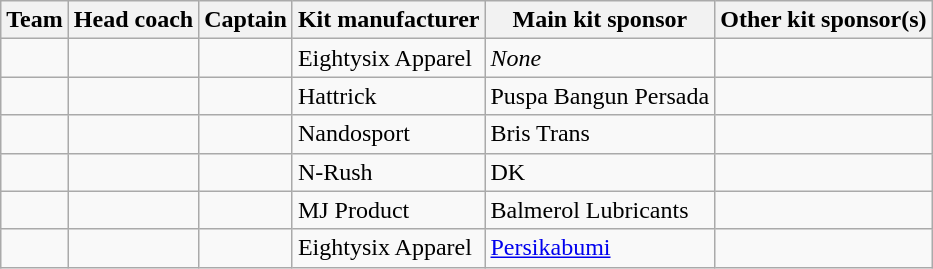<table class="wikitable">
<tr>
<th>Team</th>
<th>Head coach</th>
<th>Captain</th>
<th class="nowrap">Kit manufacturer</th>
<th>Main kit sponsor</th>
<th>Other kit sponsor(s)</th>
</tr>
<tr>
<td></td>
<td></td>
<td></td>
<td> Eightysix Apparel</td>
<td><em>None</em></td>
<td></td>
</tr>
<tr>
<td></td>
<td></td>
<td></td>
<td> Hattrick</td>
<td>Puspa Bangun Persada</td>
<td></td>
</tr>
<tr>
<td></td>
<td></td>
<td></td>
<td> Nandosport</td>
<td>Bris Trans</td>
<td></td>
</tr>
<tr>
<td></td>
<td></td>
<td></td>
<td> N-Rush</td>
<td>DK</td>
<td></td>
</tr>
<tr>
<td></td>
<td></td>
<td></td>
<td> MJ Product</td>
<td>Balmerol Lubricants</td>
<td></td>
</tr>
<tr>
<td></td>
<td></td>
<td></td>
<td> Eightysix Apparel</td>
<td><a href='#'>Persikabumi</a></td>
<td></td>
</tr>
</table>
